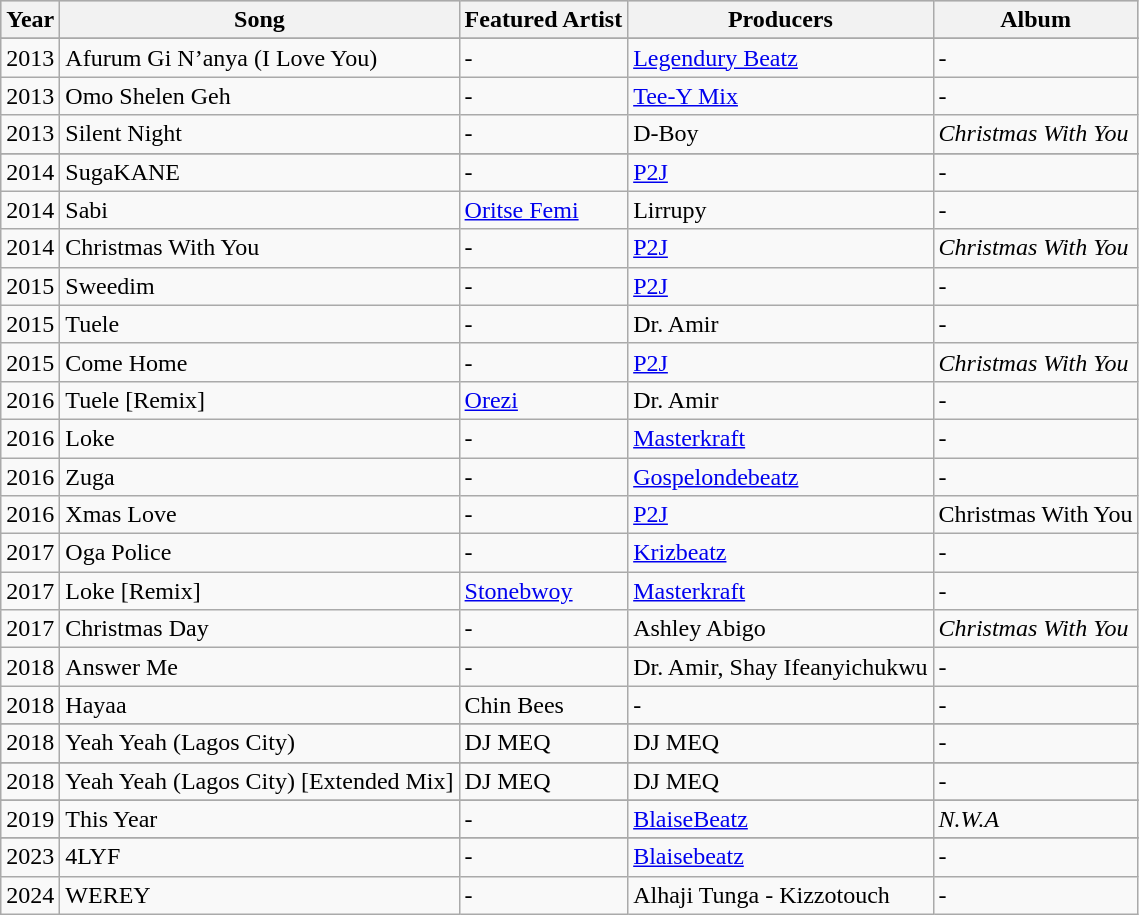<table class="wikitable sortable">
<tr style="background:#ccc; text-align:center;">
<th>Year</th>
<th>Song</th>
<th>Featured Artist</th>
<th>Producers</th>
<th>Album</th>
</tr>
<tr>
</tr>
<tr>
<td>2013</td>
<td>Afurum Gi N’anya (I Love You)</td>
<td>-</td>
<td><a href='#'>Legendury Beatz</a></td>
<td>-</td>
</tr>
<tr>
<td>2013</td>
<td>Omo Shelen Geh</td>
<td>-</td>
<td><a href='#'>Tee-Y Mix</a></td>
<td>-</td>
</tr>
<tr>
<td>2013</td>
<td>Silent Night</td>
<td>-</td>
<td>D-Boy</td>
<td><em>Christmas With You</em></td>
</tr>
<tr>
</tr>
<tr>
<td>2014</td>
<td>SugaKANE</td>
<td>-</td>
<td><a href='#'>P2J</a></td>
<td>-</td>
</tr>
<tr>
<td>2014</td>
<td>Sabi</td>
<td><a href='#'>Oritse Femi</a></td>
<td>Lirrupy</td>
<td>-</td>
</tr>
<tr>
<td>2014</td>
<td>Christmas With You</td>
<td>-</td>
<td><a href='#'>P2J</a></td>
<td><em>Christmas With You</em></td>
</tr>
<tr>
<td>2015</td>
<td>Sweedim</td>
<td>-</td>
<td><a href='#'>P2J</a></td>
<td>-</td>
</tr>
<tr>
<td>2015</td>
<td>Tuele</td>
<td>-</td>
<td>Dr. Amir</td>
<td>-</td>
</tr>
<tr>
<td>2015</td>
<td>Come Home</td>
<td>-</td>
<td><a href='#'>P2J</a></td>
<td><em>Christmas With You</em></td>
</tr>
<tr>
<td>2016</td>
<td>Tuele [Remix]</td>
<td><a href='#'>Orezi</a></td>
<td>Dr. Amir</td>
<td>-</td>
</tr>
<tr>
<td>2016</td>
<td>Loke</td>
<td>-</td>
<td><a href='#'>Masterkraft</a></td>
<td>-</td>
</tr>
<tr>
<td>2016</td>
<td>Zuga</td>
<td>-</td>
<td><a href='#'>Gospelondebeatz</a></td>
<td>-</td>
</tr>
<tr>
<td>2016</td>
<td>Xmas Love</td>
<td>-</td>
<td><a href='#'>P2J</a></td>
<td>Christmas With You</td>
</tr>
<tr>
<td>2017</td>
<td>Oga Police</td>
<td>-</td>
<td><a href='#'>Krizbeatz</a></td>
<td>-</td>
</tr>
<tr>
<td>2017</td>
<td>Loke [Remix]</td>
<td><a href='#'>Stonebwoy</a></td>
<td><a href='#'>Masterkraft</a></td>
<td>-</td>
</tr>
<tr>
<td>2017</td>
<td>Christmas Day</td>
<td>-</td>
<td>Ashley Abigo</td>
<td><em>Christmas With You</em></td>
</tr>
<tr>
<td>2018</td>
<td>Answer Me</td>
<td>-</td>
<td>Dr. Amir, Shay Ifeanyichukwu</td>
<td>-</td>
</tr>
<tr>
<td>2018</td>
<td>Hayaa</td>
<td>Chin Bees</td>
<td>-</td>
<td>-</td>
</tr>
<tr>
</tr>
<tr>
<td>2018</td>
<td>Yeah Yeah (Lagos City)</td>
<td>DJ MEQ</td>
<td>DJ MEQ</td>
<td>-</td>
</tr>
<tr>
</tr>
<tr>
<td>2018</td>
<td>Yeah Yeah (Lagos City) [Extended Mix]</td>
<td>DJ MEQ</td>
<td>DJ MEQ</td>
<td>-</td>
</tr>
<tr>
</tr>
<tr>
<td>2019</td>
<td>This Year</td>
<td>-</td>
<td><a href='#'>BlaiseBeatz</a></td>
<td><em>N.W.A</em></td>
</tr>
<tr>
</tr>
<tr>
<td>2023</td>
<td>4LYF</td>
<td>-</td>
<td><a href='#'>Blaisebeatz</a></td>
<td>-</td>
</tr>
<tr>
<td>2024</td>
<td>WEREY</td>
<td>-</td>
<td>Alhaji Tunga - Kizzotouch</td>
<td>-</td>
</tr>
</table>
